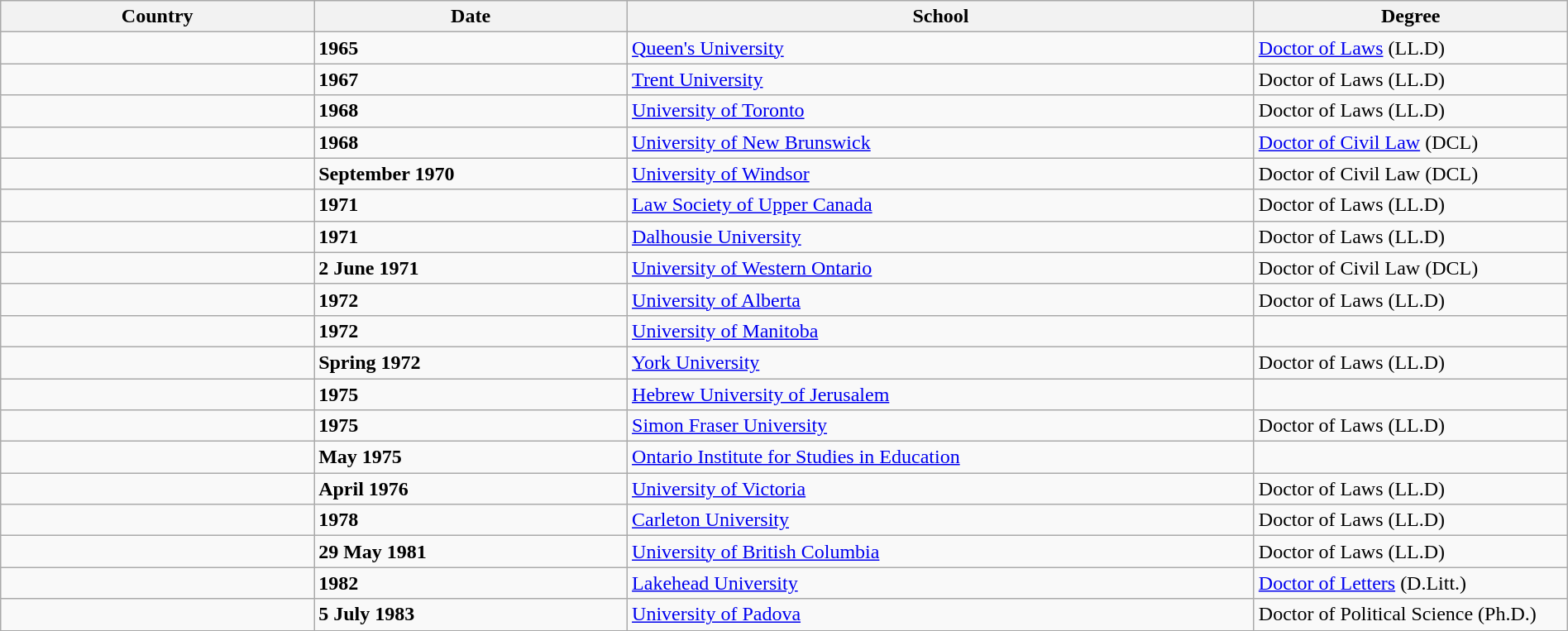<table class="wikitable" width="100%">
<tr>
<th width="20%">Country</th>
<th width="20%">Date</th>
<th width="40%">School</th>
<th width="20%">Degree</th>
</tr>
<tr>
<td></td>
<td><strong>1965</strong></td>
<td><a href='#'>Queen's University</a></td>
<td><a href='#'>Doctor of Laws</a> (LL.D)</td>
</tr>
<tr>
<td></td>
<td><strong>1967</strong></td>
<td><a href='#'>Trent University</a></td>
<td>Doctor of Laws (LL.D)</td>
</tr>
<tr>
<td></td>
<td><strong>1968</strong></td>
<td><a href='#'>University of Toronto</a></td>
<td>Doctor of Laws (LL.D)</td>
</tr>
<tr>
<td></td>
<td><strong>1968</strong></td>
<td><a href='#'>University of New Brunswick</a></td>
<td><a href='#'>Doctor of Civil Law</a> (DCL)</td>
</tr>
<tr>
<td></td>
<td><strong>September 1970</strong></td>
<td><a href='#'>University of Windsor</a></td>
<td>Doctor of Civil Law (DCL)</td>
</tr>
<tr>
<td></td>
<td><strong>1971</strong></td>
<td><a href='#'>Law Society of Upper Canada</a></td>
<td>Doctor of Laws (LL.D)</td>
</tr>
<tr>
<td></td>
<td><strong>1971</strong></td>
<td><a href='#'>Dalhousie University</a></td>
<td>Doctor of Laws (LL.D)</td>
</tr>
<tr>
<td></td>
<td><strong>2 June 1971</strong></td>
<td><a href='#'>University of Western Ontario</a></td>
<td>Doctor of Civil Law (DCL)</td>
</tr>
<tr>
<td></td>
<td><strong>1972</strong></td>
<td><a href='#'>University of Alberta</a></td>
<td>Doctor of Laws (LL.D)</td>
</tr>
<tr>
<td></td>
<td><strong>1972</strong></td>
<td><a href='#'>University of Manitoba</a></td>
<td></td>
</tr>
<tr>
<td></td>
<td><strong>Spring 1972</strong></td>
<td><a href='#'>York University</a></td>
<td>Doctor of Laws (LL.D)</td>
</tr>
<tr>
<td></td>
<td><strong>1975</strong></td>
<td><a href='#'>Hebrew University of Jerusalem</a></td>
<td></td>
</tr>
<tr>
<td></td>
<td><strong>1975</strong></td>
<td><a href='#'>Simon Fraser University</a></td>
<td>Doctor of Laws (LL.D) </td>
</tr>
<tr>
<td></td>
<td><strong>May 1975</strong></td>
<td><a href='#'>Ontario Institute for Studies in Education</a></td>
<td></td>
</tr>
<tr>
<td></td>
<td><strong>April 1976</strong></td>
<td><a href='#'>University of Victoria</a></td>
<td>Doctor of Laws (LL.D) </td>
</tr>
<tr>
<td></td>
<td><strong>1978</strong></td>
<td><a href='#'>Carleton University</a></td>
<td>Doctor of Laws (LL.D)</td>
</tr>
<tr>
<td></td>
<td><strong>29 May 1981</strong></td>
<td><a href='#'>University of British Columbia</a></td>
<td>Doctor of Laws (LL.D)</td>
</tr>
<tr>
<td></td>
<td><strong>1982</strong></td>
<td><a href='#'>Lakehead University</a></td>
<td><a href='#'>Doctor of Letters</a> (D.Litt.)</td>
</tr>
<tr>
<td></td>
<td><strong>5 July 1983</strong></td>
<td><a href='#'>University of Padova</a></td>
<td>Doctor of Political Science (Ph.D.)</td>
</tr>
<tr>
</tr>
</table>
